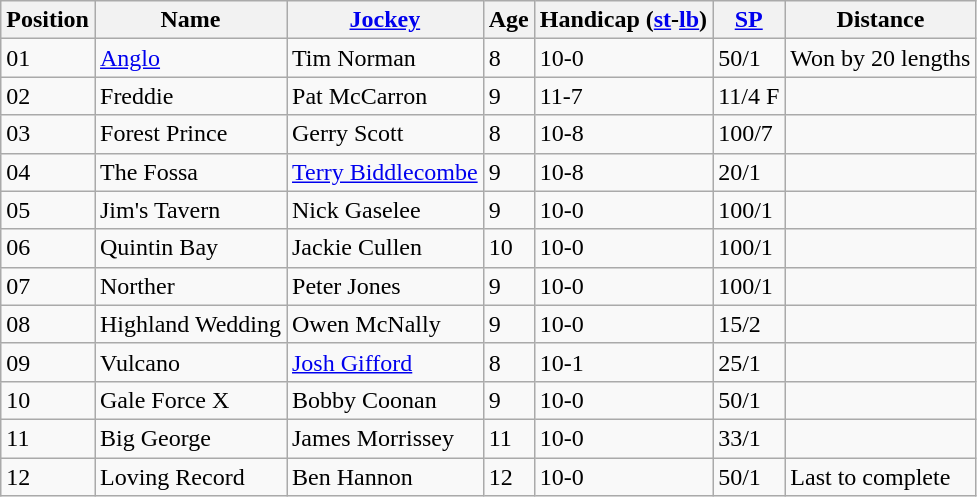<table class="wikitable sortable">
<tr>
<th>Position</th>
<th>Name</th>
<th><a href='#'>Jockey</a></th>
<th>Age</th>
<th>Handicap (<a href='#'>st</a>-<a href='#'>lb</a>)</th>
<th><a href='#'>SP</a></th>
<th>Distance</th>
</tr>
<tr>
<td>01</td>
<td><a href='#'>Anglo</a></td>
<td>Tim Norman</td>
<td>8</td>
<td>10-0</td>
<td>50/1</td>
<td>Won by 20 lengths</td>
</tr>
<tr>
<td>02</td>
<td>Freddie</td>
<td>Pat McCarron</td>
<td>9</td>
<td>11-7</td>
<td>11/4 F</td>
<td></td>
</tr>
<tr>
<td>03</td>
<td>Forest Prince</td>
<td>Gerry Scott</td>
<td>8</td>
<td>10-8</td>
<td>100/7</td>
<td></td>
</tr>
<tr>
<td>04</td>
<td>The Fossa</td>
<td><a href='#'>Terry Biddlecombe</a></td>
<td>9</td>
<td>10-8</td>
<td>20/1</td>
<td></td>
</tr>
<tr>
<td>05</td>
<td>Jim's Tavern</td>
<td>Nick Gaselee</td>
<td>9</td>
<td>10-0</td>
<td>100/1</td>
<td></td>
</tr>
<tr>
<td>06</td>
<td>Quintin Bay</td>
<td>Jackie Cullen</td>
<td>10</td>
<td>10-0</td>
<td>100/1</td>
<td></td>
</tr>
<tr>
<td>07</td>
<td>Norther</td>
<td>Peter Jones</td>
<td>9</td>
<td>10-0</td>
<td>100/1</td>
<td></td>
</tr>
<tr>
<td>08</td>
<td>Highland Wedding</td>
<td>Owen McNally</td>
<td>9</td>
<td>10-0</td>
<td>15/2</td>
<td></td>
</tr>
<tr>
<td>09</td>
<td>Vulcano</td>
<td><a href='#'>Josh Gifford</a></td>
<td>8</td>
<td>10-1</td>
<td>25/1</td>
<td></td>
</tr>
<tr>
<td>10</td>
<td>Gale Force X</td>
<td>Bobby Coonan</td>
<td>9</td>
<td>10-0</td>
<td>50/1</td>
<td></td>
</tr>
<tr>
<td>11</td>
<td>Big George</td>
<td>James Morrissey</td>
<td>11</td>
<td>10-0</td>
<td>33/1</td>
<td></td>
</tr>
<tr>
<td>12</td>
<td>Loving Record</td>
<td>Ben Hannon</td>
<td>12</td>
<td>10-0</td>
<td>50/1</td>
<td>Last to complete</td>
</tr>
</table>
